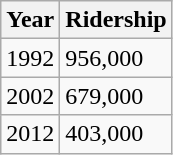<table class="wikitable">
<tr>
<th>Year</th>
<th>Ridership</th>
</tr>
<tr>
<td>1992</td>
<td>956,000</td>
</tr>
<tr>
<td>2002</td>
<td>679,000</td>
</tr>
<tr>
<td>2012</td>
<td>403,000</td>
</tr>
</table>
